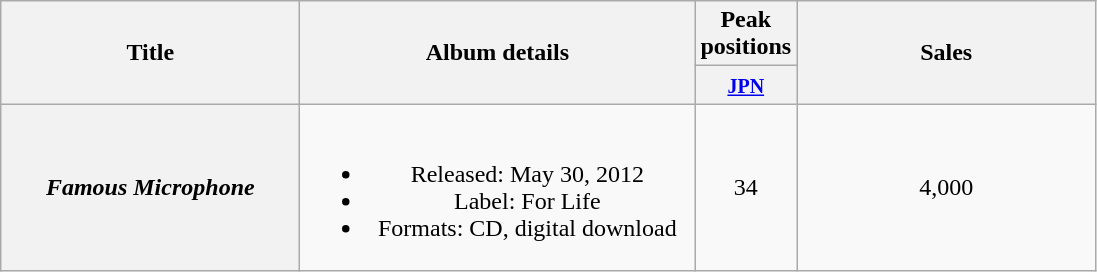<table class="wikitable plainrowheaders" style="text-align:center;">
<tr>
<th style="width:12em;" rowspan="2">Title</th>
<th style="width:16em;" rowspan="2">Album details</th>
<th colspan="1">Peak positions</th>
<th style="width:12em;" rowspan="2">Sales</th>
</tr>
<tr>
<th style="width:2.5em;"><small><a href='#'>JPN</a></small><br></th>
</tr>
<tr>
<th scope="row"><em>Famous Microphone</em></th>
<td><br><ul><li>Released: May 30, 2012</li><li>Label: For Life</li><li>Formats: CD, digital download</li></ul></td>
<td>34</td>
<td>4,000</td>
</tr>
</table>
